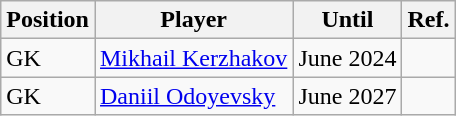<table class="wikitable">
<tr>
<th>Position</th>
<th>Player</th>
<th>Until</th>
<th>Ref.</th>
</tr>
<tr>
<td>GK</td>
<td> <a href='#'>Mikhail Kerzhakov</a></td>
<td>June 2024</td>
<td></td>
</tr>
<tr>
<td>GK</td>
<td> <a href='#'>Daniil Odoyevsky</a></td>
<td>June 2027</td>
<td></td>
</tr>
</table>
